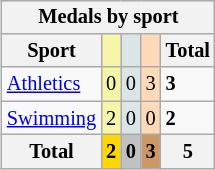<table class="wikitable" style="font-size:85%; float:right;">
<tr style="background:#efefef;">
<th colspan=5>Medals by sport</th>
</tr>
<tr>
<th>Sport</th>
<td bgcolor=F7F6A8></td>
<td bgcolor=DCE5E5></td>
<td bgcolor=FFDAB9></td>
<th>Total</th>
</tr>
<tr>
<td><a href='#'>Athletics</a></td>
<td bgcolor=F7F6A8>0</td>
<td bgcolor=DCE5E5>0</td>
<td bgcolor=FFDAB9>3</td>
<td><strong>3</strong></td>
</tr>
<tr>
<td><a href='#'>Swimming</a></td>
<td bgcolor=F7F6A8>2</td>
<td bgcolor=DCE5E5>0</td>
<td bgcolor=FFDAB9>0</td>
<td><strong>2</strong></td>
</tr>
<tr>
<th>Total</th>
<th style=background:gold>2</th>
<th style=background:silver>0</th>
<th style=background:#c96>3</th>
<th>5</th>
</tr>
</table>
